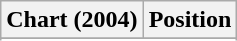<table class="wikitable sortable plainrowheaders">
<tr>
<th scope="col">Chart (2004)</th>
<th scope="col">Position</th>
</tr>
<tr>
</tr>
<tr>
</tr>
</table>
